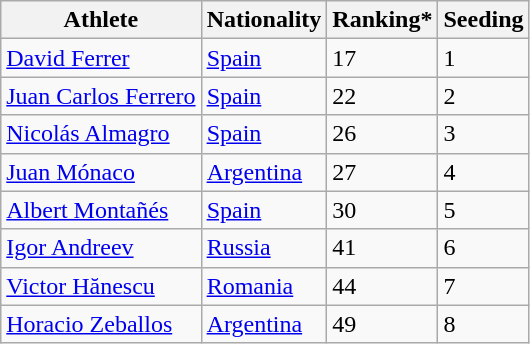<table class="wikitable" border="1">
<tr>
<th>Athlete</th>
<th>Nationality</th>
<th>Ranking*</th>
<th>Seeding</th>
</tr>
<tr>
<td><a href='#'>David Ferrer</a></td>
<td> <a href='#'>Spain</a></td>
<td>17</td>
<td>1</td>
</tr>
<tr>
<td><a href='#'>Juan Carlos Ferrero</a></td>
<td> <a href='#'>Spain</a></td>
<td>22</td>
<td>2</td>
</tr>
<tr>
<td><a href='#'>Nicolás Almagro</a></td>
<td> <a href='#'>Spain</a></td>
<td>26</td>
<td>3</td>
</tr>
<tr>
<td><a href='#'>Juan Mónaco</a></td>
<td> <a href='#'>Argentina</a></td>
<td>27</td>
<td>4</td>
</tr>
<tr>
<td><a href='#'>Albert Montañés</a></td>
<td> <a href='#'>Spain</a></td>
<td>30</td>
<td>5</td>
</tr>
<tr>
<td><a href='#'>Igor Andreev</a></td>
<td> <a href='#'>Russia</a></td>
<td>41</td>
<td>6</td>
</tr>
<tr>
<td><a href='#'>Victor Hănescu</a></td>
<td> <a href='#'>Romania</a></td>
<td>44</td>
<td>7</td>
</tr>
<tr>
<td><a href='#'>Horacio Zeballos</a></td>
<td> <a href='#'>Argentina</a></td>
<td>49</td>
<td>8</td>
</tr>
</table>
